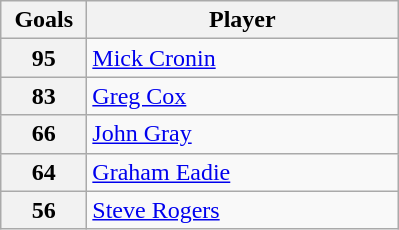<table class="wikitable" style="text-align:left;">
<tr>
<th width=50>Goals</th>
<th width=200>Player</th>
</tr>
<tr>
<th>95</th>
<td> <a href='#'>Mick Cronin</a></td>
</tr>
<tr>
<th>83</th>
<td> <a href='#'>Greg Cox</a></td>
</tr>
<tr>
<th>66</th>
<td> <a href='#'>John Gray</a></td>
</tr>
<tr>
<th>64</th>
<td> <a href='#'>Graham Eadie</a></td>
</tr>
<tr>
<th>56</th>
<td> <a href='#'>Steve Rogers</a></td>
</tr>
</table>
